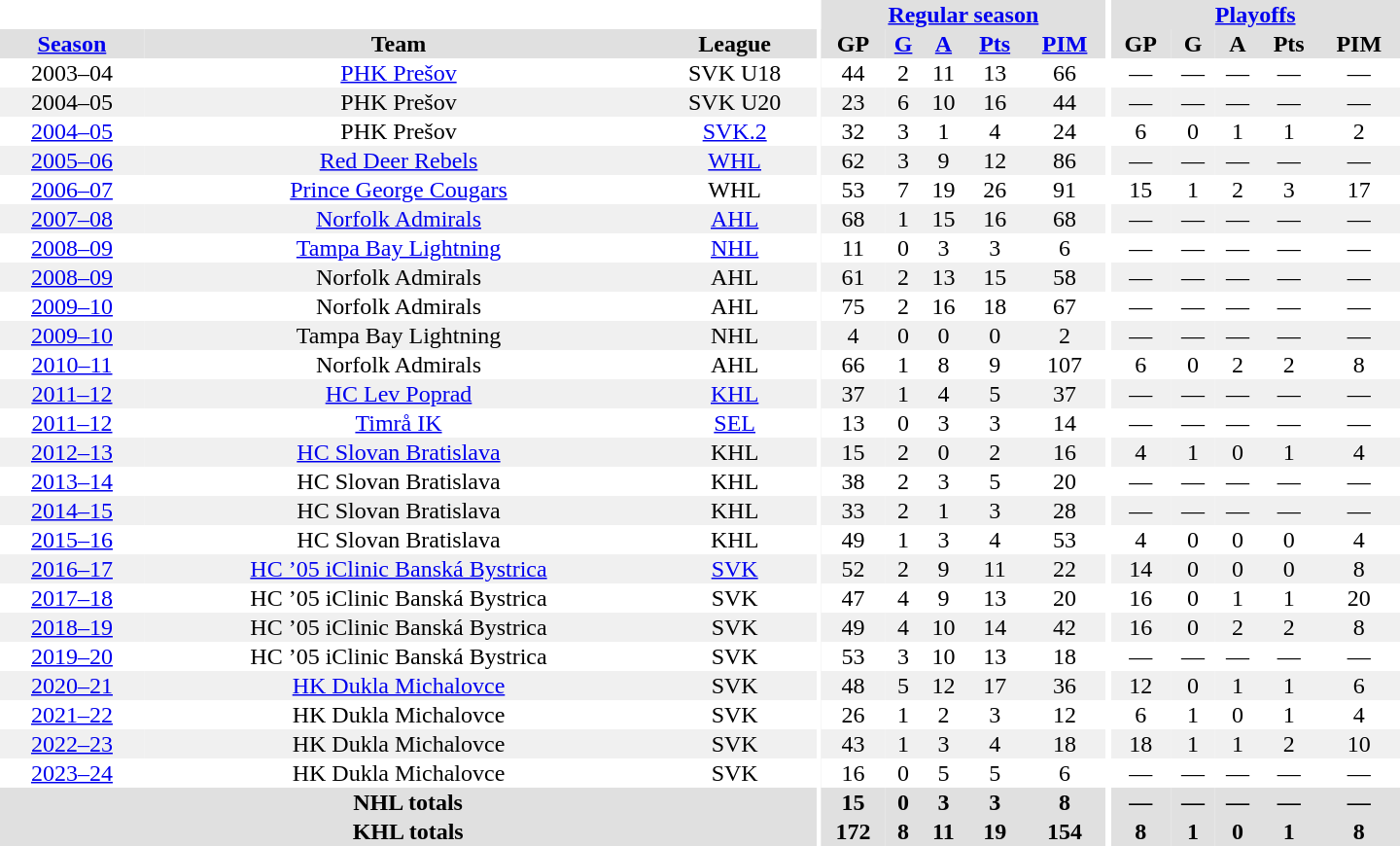<table border="0" cellpadding="1" cellspacing="0" style="text-align:center; width:60em">
<tr bgcolor="#e0e0e0">
<th colspan="3" bgcolor="#ffffff"></th>
<th rowspan="99" bgcolor="#ffffff"></th>
<th colspan="5"><a href='#'>Regular season</a></th>
<th rowspan="99" bgcolor="#ffffff"></th>
<th colspan="5"><a href='#'>Playoffs</a></th>
</tr>
<tr bgcolor="#e0e0e0">
<th><a href='#'>Season</a></th>
<th>Team</th>
<th>League</th>
<th>GP</th>
<th><a href='#'>G</a></th>
<th><a href='#'>A</a></th>
<th><a href='#'>Pts</a></th>
<th><a href='#'>PIM</a></th>
<th>GP</th>
<th>G</th>
<th>A</th>
<th>Pts</th>
<th>PIM</th>
</tr>
<tr>
<td>2003–04</td>
<td><a href='#'>PHK Prešov</a></td>
<td>SVK U18</td>
<td>44</td>
<td>2</td>
<td>11</td>
<td>13</td>
<td>66</td>
<td>—</td>
<td>—</td>
<td>—</td>
<td>—</td>
<td>—</td>
</tr>
<tr bgcolor="#f0f0f0">
<td>2004–05</td>
<td>PHK Prešov</td>
<td>SVK U20</td>
<td>23</td>
<td>6</td>
<td>10</td>
<td>16</td>
<td>44</td>
<td>—</td>
<td>—</td>
<td>—</td>
<td>—</td>
<td>—</td>
</tr>
<tr>
<td><a href='#'>2004–05</a></td>
<td>PHK Prešov</td>
<td><a href='#'>SVK.2</a></td>
<td>32</td>
<td>3</td>
<td>1</td>
<td>4</td>
<td>24</td>
<td>6</td>
<td>0</td>
<td>1</td>
<td>1</td>
<td>2</td>
</tr>
<tr bgcolor="#f0f0f0">
<td><a href='#'>2005–06</a></td>
<td><a href='#'>Red Deer Rebels</a></td>
<td><a href='#'>WHL</a></td>
<td>62</td>
<td>3</td>
<td>9</td>
<td>12</td>
<td>86</td>
<td>—</td>
<td>—</td>
<td>—</td>
<td>—</td>
<td>—</td>
</tr>
<tr>
<td><a href='#'>2006–07</a></td>
<td><a href='#'>Prince George Cougars</a></td>
<td>WHL</td>
<td>53</td>
<td>7</td>
<td>19</td>
<td>26</td>
<td>91</td>
<td>15</td>
<td>1</td>
<td>2</td>
<td>3</td>
<td>17</td>
</tr>
<tr bgcolor="#f0f0f0">
<td><a href='#'>2007–08</a></td>
<td><a href='#'>Norfolk Admirals</a></td>
<td><a href='#'>AHL</a></td>
<td>68</td>
<td>1</td>
<td>15</td>
<td>16</td>
<td>68</td>
<td>—</td>
<td>—</td>
<td>—</td>
<td>—</td>
<td>—</td>
</tr>
<tr>
<td><a href='#'>2008–09</a></td>
<td><a href='#'>Tampa Bay Lightning</a></td>
<td><a href='#'>NHL</a></td>
<td>11</td>
<td>0</td>
<td>3</td>
<td>3</td>
<td>6</td>
<td>—</td>
<td>—</td>
<td>—</td>
<td>—</td>
<td>—</td>
</tr>
<tr bgcolor="#f0f0f0">
<td><a href='#'>2008–09</a></td>
<td>Norfolk Admirals</td>
<td>AHL</td>
<td>61</td>
<td>2</td>
<td>13</td>
<td>15</td>
<td>58</td>
<td>—</td>
<td>—</td>
<td>—</td>
<td>—</td>
<td>—</td>
</tr>
<tr>
<td><a href='#'>2009–10</a></td>
<td>Norfolk Admirals</td>
<td>AHL</td>
<td>75</td>
<td>2</td>
<td>16</td>
<td>18</td>
<td>67</td>
<td>—</td>
<td>—</td>
<td>—</td>
<td>—</td>
<td>—</td>
</tr>
<tr bgcolor="#f0f0f0">
<td><a href='#'>2009–10</a></td>
<td>Tampa Bay Lightning</td>
<td>NHL</td>
<td>4</td>
<td>0</td>
<td>0</td>
<td>0</td>
<td>2</td>
<td>—</td>
<td>—</td>
<td>—</td>
<td>—</td>
<td>—</td>
</tr>
<tr>
<td><a href='#'>2010–11</a></td>
<td>Norfolk Admirals</td>
<td>AHL</td>
<td>66</td>
<td>1</td>
<td>8</td>
<td>9</td>
<td>107</td>
<td>6</td>
<td>0</td>
<td>2</td>
<td>2</td>
<td>8</td>
</tr>
<tr bgcolor="#f0f0f0">
<td><a href='#'>2011–12</a></td>
<td><a href='#'>HC Lev Poprad</a></td>
<td><a href='#'>KHL</a></td>
<td>37</td>
<td>1</td>
<td>4</td>
<td>5</td>
<td>37</td>
<td>—</td>
<td>—</td>
<td>—</td>
<td>—</td>
<td>—</td>
</tr>
<tr>
<td><a href='#'>2011–12</a></td>
<td><a href='#'>Timrå IK</a></td>
<td><a href='#'>SEL</a></td>
<td>13</td>
<td>0</td>
<td>3</td>
<td>3</td>
<td>14</td>
<td>—</td>
<td>—</td>
<td>—</td>
<td>—</td>
<td>—</td>
</tr>
<tr bgcolor="#f0f0f0">
<td><a href='#'>2012–13</a></td>
<td><a href='#'>HC Slovan Bratislava</a></td>
<td>KHL</td>
<td>15</td>
<td>2</td>
<td>0</td>
<td>2</td>
<td>16</td>
<td>4</td>
<td>1</td>
<td>0</td>
<td>1</td>
<td>4</td>
</tr>
<tr>
<td><a href='#'>2013–14</a></td>
<td>HC Slovan Bratislava</td>
<td>KHL</td>
<td>38</td>
<td>2</td>
<td>3</td>
<td>5</td>
<td>20</td>
<td>—</td>
<td>—</td>
<td>—</td>
<td>—</td>
<td>—</td>
</tr>
<tr bgcolor="#f0f0f0">
<td><a href='#'>2014–15</a></td>
<td>HC Slovan Bratislava</td>
<td>KHL</td>
<td>33</td>
<td>2</td>
<td>1</td>
<td>3</td>
<td>28</td>
<td>—</td>
<td>—</td>
<td>—</td>
<td>—</td>
<td>—</td>
</tr>
<tr>
<td><a href='#'>2015–16</a></td>
<td>HC Slovan Bratislava</td>
<td>KHL</td>
<td>49</td>
<td>1</td>
<td>3</td>
<td>4</td>
<td>53</td>
<td>4</td>
<td>0</td>
<td>0</td>
<td>0</td>
<td>4</td>
</tr>
<tr bgcolor="#f0f0f0">
<td><a href='#'>2016–17</a></td>
<td><a href='#'>HC ’05 iClinic Banská Bystrica</a></td>
<td><a href='#'>SVK</a></td>
<td>52</td>
<td>2</td>
<td>9</td>
<td>11</td>
<td>22</td>
<td>14</td>
<td>0</td>
<td>0</td>
<td>0</td>
<td>8</td>
</tr>
<tr>
<td><a href='#'>2017–18</a></td>
<td>HC ’05 iClinic Banská Bystrica</td>
<td>SVK</td>
<td>47</td>
<td>4</td>
<td>9</td>
<td>13</td>
<td>20</td>
<td>16</td>
<td>0</td>
<td>1</td>
<td>1</td>
<td>20</td>
</tr>
<tr bgcolor="#f0f0f0">
<td><a href='#'>2018–19</a></td>
<td>HC ’05 iClinic Banská Bystrica</td>
<td>SVK</td>
<td>49</td>
<td>4</td>
<td>10</td>
<td>14</td>
<td>42</td>
<td>16</td>
<td>0</td>
<td>2</td>
<td>2</td>
<td>8</td>
</tr>
<tr>
<td><a href='#'>2019–20</a></td>
<td>HC ’05 iClinic Banská Bystrica</td>
<td>SVK</td>
<td>53</td>
<td>3</td>
<td>10</td>
<td>13</td>
<td>18</td>
<td>—</td>
<td>—</td>
<td>—</td>
<td>—</td>
<td>—</td>
</tr>
<tr bgcolor="#f0f0f0">
<td><a href='#'>2020–21</a></td>
<td><a href='#'>HK Dukla Michalovce</a></td>
<td>SVK</td>
<td>48</td>
<td>5</td>
<td>12</td>
<td>17</td>
<td>36</td>
<td>12</td>
<td>0</td>
<td>1</td>
<td>1</td>
<td>6</td>
</tr>
<tr>
<td><a href='#'>2021–22</a></td>
<td>HK Dukla Michalovce</td>
<td>SVK</td>
<td>26</td>
<td>1</td>
<td>2</td>
<td>3</td>
<td>12</td>
<td>6</td>
<td>1</td>
<td>0</td>
<td>1</td>
<td>4</td>
</tr>
<tr bgcolor="#f0f0f0">
<td><a href='#'>2022–23</a></td>
<td>HK Dukla Michalovce</td>
<td>SVK</td>
<td>43</td>
<td>1</td>
<td>3</td>
<td>4</td>
<td>18</td>
<td>18</td>
<td>1</td>
<td>1</td>
<td>2</td>
<td>10</td>
</tr>
<tr>
<td><a href='#'>2023–24</a></td>
<td>HK Dukla Michalovce</td>
<td>SVK</td>
<td>16</td>
<td>0</td>
<td>5</td>
<td>5</td>
<td>6</td>
<td>—</td>
<td>—</td>
<td>—</td>
<td>—</td>
<td>—</td>
</tr>
<tr bgcolor="#e0e0e0">
<th colspan="3">NHL totals</th>
<th>15</th>
<th>0</th>
<th>3</th>
<th>3</th>
<th>8</th>
<th>—</th>
<th>—</th>
<th>—</th>
<th>—</th>
<th>—</th>
</tr>
<tr bgcolor="#e0e0e0">
<th colspan="3">KHL totals</th>
<th>172</th>
<th>8</th>
<th>11</th>
<th>19</th>
<th>154</th>
<th>8</th>
<th>1</th>
<th>0</th>
<th>1</th>
<th>8</th>
</tr>
</table>
